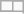<table class="wikitable" style="float:right;" class="infobox">
<tr>
<td rowspan="2"></td>
</tr>
<tr>
<td rowspan="2"></td>
</tr>
<tr>
</tr>
</table>
